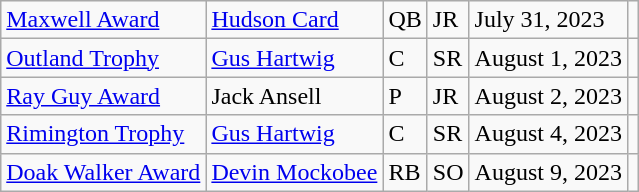<table class="wikitable sortable">
<tr>
<td><a href='#'>Maxwell Award</a></td>
<td><a href='#'>Hudson Card</a></td>
<td>QB</td>
<td>JR</td>
<td>July 31, 2023</td>
<td></td>
</tr>
<tr>
<td><a href='#'>Outland Trophy</a></td>
<td><a href='#'>Gus Hartwig</a></td>
<td>C</td>
<td>SR</td>
<td>August 1, 2023</td>
<td></td>
</tr>
<tr>
<td><a href='#'>Ray Guy Award</a></td>
<td>Jack Ansell</td>
<td>P</td>
<td>JR</td>
<td>August 2, 2023</td>
<td></td>
</tr>
<tr>
<td><a href='#'>Rimington Trophy</a></td>
<td><a href='#'>Gus Hartwig</a></td>
<td>C</td>
<td>SR</td>
<td>August 4, 2023</td>
<td></td>
</tr>
<tr>
<td><a href='#'>Doak Walker Award</a></td>
<td><a href='#'>Devin Mockobee</a></td>
<td>RB</td>
<td>SO</td>
<td>August 9, 2023</td>
<td></td>
</tr>
</table>
